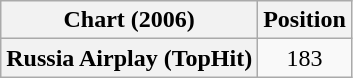<table class="wikitable plainrowheaders" style="text-align:center;">
<tr>
<th>Chart (2006)</th>
<th>Position</th>
</tr>
<tr>
<th scope="row">Russia Airplay (TopHit)</th>
<td>183</td>
</tr>
</table>
